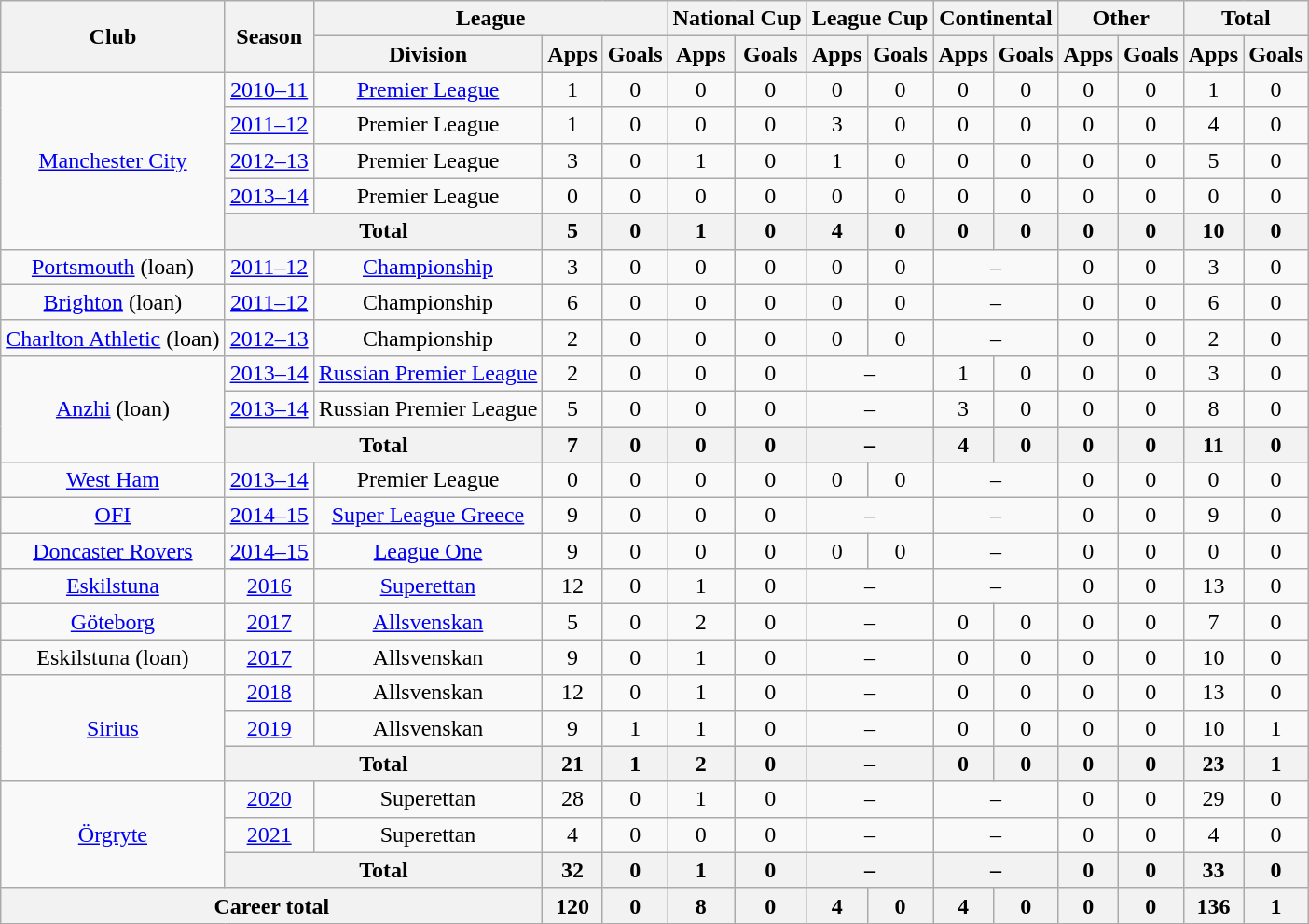<table class="wikitable" style="text-align: center;">
<tr>
<th rowspan="2">Club</th>
<th rowspan="2">Season</th>
<th colspan="3">League</th>
<th colspan="2">National Cup</th>
<th colspan="2">League Cup</th>
<th colspan="2">Continental</th>
<th colspan="2">Other</th>
<th colspan="2">Total</th>
</tr>
<tr>
<th>Division</th>
<th>Apps</th>
<th>Goals</th>
<th>Apps</th>
<th>Goals</th>
<th>Apps</th>
<th>Goals</th>
<th>Apps</th>
<th>Goals</th>
<th>Apps</th>
<th>Goals</th>
<th>Apps</th>
<th>Goals</th>
</tr>
<tr>
<td rowspan="5" valign="center"><a href='#'>Manchester City</a></td>
<td><a href='#'>2010–11</a></td>
<td><a href='#'>Premier League</a></td>
<td>1</td>
<td>0</td>
<td>0</td>
<td>0</td>
<td>0</td>
<td>0</td>
<td>0</td>
<td>0</td>
<td>0</td>
<td>0</td>
<td>1</td>
<td>0</td>
</tr>
<tr>
<td><a href='#'>2011–12</a></td>
<td>Premier League</td>
<td>1</td>
<td>0</td>
<td>0</td>
<td>0</td>
<td>3</td>
<td>0</td>
<td>0</td>
<td>0</td>
<td>0</td>
<td>0</td>
<td>4</td>
<td>0</td>
</tr>
<tr>
<td><a href='#'>2012–13</a></td>
<td>Premier League</td>
<td>3</td>
<td>0</td>
<td>1</td>
<td>0</td>
<td>1</td>
<td>0</td>
<td>0</td>
<td>0</td>
<td>0</td>
<td>0</td>
<td>5</td>
<td>0</td>
</tr>
<tr>
<td><a href='#'>2013–14</a></td>
<td>Premier League</td>
<td>0</td>
<td>0</td>
<td>0</td>
<td>0</td>
<td>0</td>
<td>0</td>
<td>0</td>
<td>0</td>
<td>0</td>
<td>0</td>
<td>0</td>
<td>0</td>
</tr>
<tr>
<th colspan="2">Total</th>
<th>5</th>
<th>0</th>
<th>1</th>
<th>0</th>
<th>4</th>
<th>0</th>
<th>0</th>
<th>0</th>
<th>0</th>
<th>0</th>
<th>10</th>
<th>0</th>
</tr>
<tr>
<td valign="center"><a href='#'>Portsmouth</a> (loan)</td>
<td><a href='#'>2011–12</a></td>
<td><a href='#'>Championship</a></td>
<td>3</td>
<td>0</td>
<td>0</td>
<td>0</td>
<td>0</td>
<td>0</td>
<td colspan="2">–</td>
<td>0</td>
<td>0</td>
<td>3</td>
<td>0</td>
</tr>
<tr>
<td valign="center"><a href='#'>Brighton</a> (loan)</td>
<td><a href='#'>2011–12</a></td>
<td>Championship</td>
<td>6</td>
<td>0</td>
<td>0</td>
<td>0</td>
<td>0</td>
<td>0</td>
<td colspan="2">–</td>
<td>0</td>
<td>0</td>
<td>6</td>
<td>0</td>
</tr>
<tr>
<td valign="center"><a href='#'>Charlton Athletic</a> (loan)</td>
<td><a href='#'>2012–13</a></td>
<td>Championship</td>
<td>2</td>
<td>0</td>
<td>0</td>
<td>0</td>
<td>0</td>
<td>0</td>
<td colspan="2">–</td>
<td>0</td>
<td>0</td>
<td>2</td>
<td>0</td>
</tr>
<tr>
<td rowspan="3" valign="center"><a href='#'>Anzhi</a> (loan)</td>
<td><a href='#'>2013–14</a></td>
<td><a href='#'>Russian Premier League</a></td>
<td>2</td>
<td>0</td>
<td>0</td>
<td>0</td>
<td colspan="2">–</td>
<td>1</td>
<td>0</td>
<td>0</td>
<td>0</td>
<td>3</td>
<td>0</td>
</tr>
<tr>
<td><a href='#'>2013–14</a></td>
<td>Russian Premier League</td>
<td>5</td>
<td>0</td>
<td>0</td>
<td>0</td>
<td colspan="2">–</td>
<td>3</td>
<td>0</td>
<td>0</td>
<td>0</td>
<td>8</td>
<td>0</td>
</tr>
<tr>
<th colspan="2">Total</th>
<th>7</th>
<th>0</th>
<th>0</th>
<th>0</th>
<th colspan="2">–</th>
<th>4</th>
<th>0</th>
<th>0</th>
<th>0</th>
<th>11</th>
<th>0</th>
</tr>
<tr>
<td valign="center"><a href='#'>West Ham</a></td>
<td><a href='#'>2013–14</a></td>
<td>Premier League</td>
<td>0</td>
<td>0</td>
<td>0</td>
<td>0</td>
<td>0</td>
<td>0</td>
<td colspan="2">–</td>
<td>0</td>
<td>0</td>
<td>0</td>
<td>0</td>
</tr>
<tr>
<td valign="center"><a href='#'>OFI</a></td>
<td><a href='#'>2014–15</a></td>
<td><a href='#'>Super League Greece</a></td>
<td>9</td>
<td>0</td>
<td>0</td>
<td>0</td>
<td colspan="2">–</td>
<td colspan="2">–</td>
<td>0</td>
<td>0</td>
<td>9</td>
<td>0</td>
</tr>
<tr>
<td valign="center"><a href='#'>Doncaster Rovers</a></td>
<td><a href='#'>2014–15</a></td>
<td><a href='#'>League One</a></td>
<td>9</td>
<td>0</td>
<td>0</td>
<td>0</td>
<td>0</td>
<td>0</td>
<td colspan="2">–</td>
<td>0</td>
<td>0</td>
<td>0</td>
<td>0</td>
</tr>
<tr>
<td><a href='#'>Eskilstuna</a></td>
<td><a href='#'>2016</a></td>
<td><a href='#'>Superettan</a></td>
<td>12</td>
<td>0</td>
<td>1</td>
<td>0</td>
<td colspan="2">–</td>
<td colspan="2">–</td>
<td>0</td>
<td>0</td>
<td>13</td>
<td>0</td>
</tr>
<tr>
<td><a href='#'>Göteborg</a></td>
<td><a href='#'>2017</a></td>
<td><a href='#'>Allsvenskan</a></td>
<td>5</td>
<td>0</td>
<td>2</td>
<td>0</td>
<td colspan="2">–</td>
<td>0</td>
<td>0</td>
<td>0</td>
<td>0</td>
<td>7</td>
<td>0</td>
</tr>
<tr>
<td>Eskilstuna (loan)</td>
<td><a href='#'>2017</a></td>
<td>Allsvenskan</td>
<td>9</td>
<td>0</td>
<td>1</td>
<td>0</td>
<td colspan="2">–</td>
<td>0</td>
<td>0</td>
<td>0</td>
<td>0</td>
<td>10</td>
<td>0</td>
</tr>
<tr>
<td rowspan="3"><a href='#'>Sirius</a></td>
<td><a href='#'>2018</a></td>
<td>Allsvenskan</td>
<td>12</td>
<td>0</td>
<td>1</td>
<td>0</td>
<td colspan="2">–</td>
<td>0</td>
<td>0</td>
<td>0</td>
<td>0</td>
<td>13</td>
<td>0</td>
</tr>
<tr>
<td><a href='#'>2019</a></td>
<td>Allsvenskan</td>
<td>9</td>
<td>1</td>
<td>1</td>
<td>0</td>
<td colspan="2">–</td>
<td>0</td>
<td>0</td>
<td>0</td>
<td>0</td>
<td>10</td>
<td>1</td>
</tr>
<tr>
<th colspan="2">Total</th>
<th>21</th>
<th>1</th>
<th>2</th>
<th>0</th>
<th colspan="2">–</th>
<th>0</th>
<th>0</th>
<th>0</th>
<th>0</th>
<th>23</th>
<th>1</th>
</tr>
<tr>
<td rowspan="3"><a href='#'>Örgryte</a></td>
<td><a href='#'>2020</a></td>
<td>Superettan</td>
<td>28</td>
<td>0</td>
<td>1</td>
<td>0</td>
<td colspan="2">–</td>
<td colspan="2">–</td>
<td>0</td>
<td>0</td>
<td>29</td>
<td>0</td>
</tr>
<tr>
<td><a href='#'>2021</a></td>
<td>Superettan</td>
<td>4</td>
<td>0</td>
<td>0</td>
<td>0</td>
<td colspan="2">–</td>
<td colspan="2">–</td>
<td>0</td>
<td>0</td>
<td>4</td>
<td>0</td>
</tr>
<tr>
<th colspan="2">Total</th>
<th>32</th>
<th>0</th>
<th>1</th>
<th>0</th>
<th colspan="2">–</th>
<th colspan="2">–</th>
<th>0</th>
<th>0</th>
<th>33</th>
<th>0</th>
</tr>
<tr>
<th colspan="3">Career total</th>
<th>120</th>
<th>0</th>
<th>8</th>
<th>0</th>
<th>4</th>
<th>0</th>
<th>4</th>
<th>0</th>
<th>0</th>
<th>0</th>
<th>136</th>
<th>1</th>
</tr>
</table>
